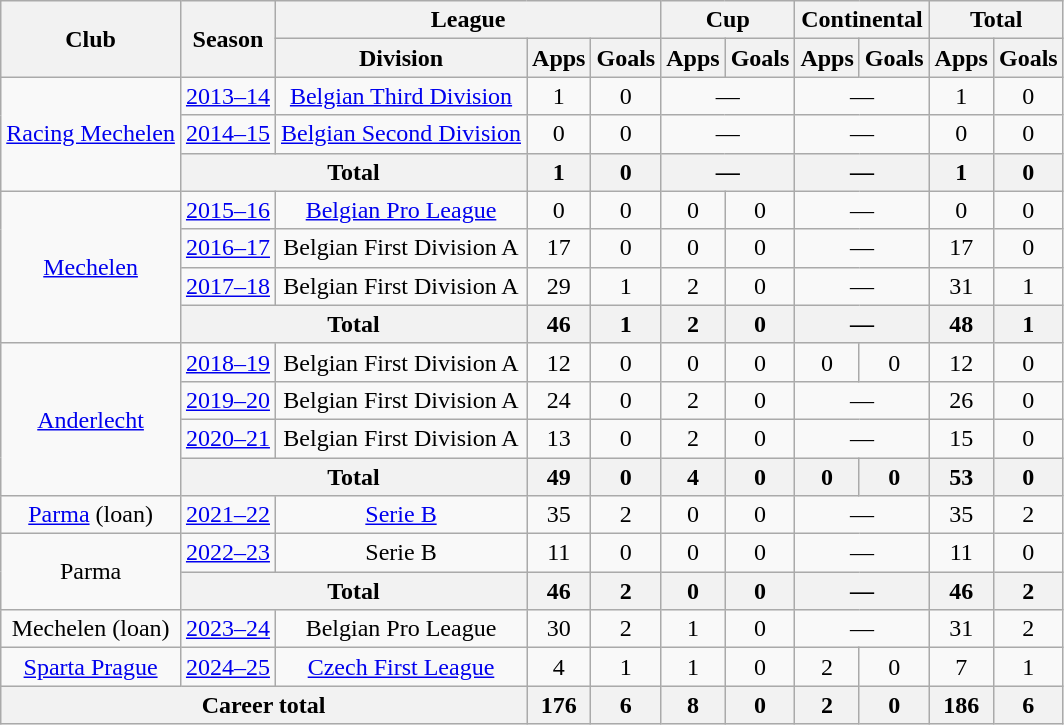<table class="wikitable" style="text-align: center;">
<tr>
<th rowspan="2">Club</th>
<th rowspan="2">Season</th>
<th colspan="3">League</th>
<th colspan="2">Cup</th>
<th colspan="2">Continental</th>
<th colspan="2">Total</th>
</tr>
<tr>
<th>Division</th>
<th>Apps</th>
<th>Goals</th>
<th>Apps</th>
<th>Goals</th>
<th>Apps</th>
<th>Goals</th>
<th>Apps</th>
<th>Goals</th>
</tr>
<tr>
<td rowspan="3"><a href='#'>Racing Mechelen</a></td>
<td><a href='#'>2013–14</a></td>
<td><a href='#'>Belgian Third Division</a></td>
<td>1</td>
<td>0</td>
<td colspan="2">—</td>
<td colspan="2">—</td>
<td>1</td>
<td>0</td>
</tr>
<tr>
<td><a href='#'>2014–15</a></td>
<td><a href='#'>Belgian Second Division</a></td>
<td>0</td>
<td>0</td>
<td colspan="2">—</td>
<td colspan="2">—</td>
<td>0</td>
<td>0</td>
</tr>
<tr>
<th colspan="2">Total</th>
<th>1</th>
<th>0</th>
<th colspan="2">—</th>
<th colspan="2">—</th>
<th>1</th>
<th>0</th>
</tr>
<tr>
<td rowspan="4"><a href='#'>Mechelen</a></td>
<td><a href='#'>2015–16</a></td>
<td><a href='#'>Belgian Pro League</a></td>
<td>0</td>
<td>0</td>
<td>0</td>
<td>0</td>
<td colspan="2">—</td>
<td>0</td>
<td>0</td>
</tr>
<tr>
<td><a href='#'>2016–17</a></td>
<td>Belgian First Division A</td>
<td>17</td>
<td>0</td>
<td>0</td>
<td>0</td>
<td colspan="2">—</td>
<td>17</td>
<td>0</td>
</tr>
<tr>
<td><a href='#'>2017–18</a></td>
<td>Belgian First Division A</td>
<td>29</td>
<td>1</td>
<td>2</td>
<td>0</td>
<td colspan="2">—</td>
<td>31</td>
<td>1</td>
</tr>
<tr>
<th colspan="2">Total</th>
<th>46</th>
<th>1</th>
<th>2</th>
<th>0</th>
<th colspan="2">—</th>
<th>48</th>
<th>1</th>
</tr>
<tr>
<td rowspan="4"><a href='#'>Anderlecht</a></td>
<td><a href='#'>2018–19</a></td>
<td>Belgian First Division A</td>
<td>12</td>
<td>0</td>
<td>0</td>
<td>0</td>
<td>0</td>
<td>0</td>
<td>12</td>
<td>0</td>
</tr>
<tr>
<td><a href='#'>2019–20</a></td>
<td>Belgian First Division A</td>
<td>24</td>
<td>0</td>
<td>2</td>
<td>0</td>
<td colspan="2">—</td>
<td>26</td>
<td>0</td>
</tr>
<tr>
<td><a href='#'>2020–21</a></td>
<td>Belgian First Division A</td>
<td>13</td>
<td>0</td>
<td>2</td>
<td>0</td>
<td colspan="2">—</td>
<td>15</td>
<td>0</td>
</tr>
<tr>
<th colspan="2">Total</th>
<th>49</th>
<th>0</th>
<th>4</th>
<th>0</th>
<th>0</th>
<th>0</th>
<th>53</th>
<th>0</th>
</tr>
<tr>
<td><a href='#'>Parma</a> (loan)</td>
<td><a href='#'>2021–22</a></td>
<td><a href='#'>Serie B</a></td>
<td>35</td>
<td>2</td>
<td>0</td>
<td>0</td>
<td colspan="2">—</td>
<td>35</td>
<td>2</td>
</tr>
<tr>
<td rowspan="2">Parma</td>
<td><a href='#'>2022–23</a></td>
<td>Serie B</td>
<td>11</td>
<td>0</td>
<td>0</td>
<td>0</td>
<td colspan="2">—</td>
<td>11</td>
<td>0</td>
</tr>
<tr>
<th colspan="2">Total</th>
<th>46</th>
<th>2</th>
<th>0</th>
<th>0</th>
<th colspan="2">—</th>
<th>46</th>
<th>2</th>
</tr>
<tr>
<td>Mechelen (loan)</td>
<td><a href='#'>2023–24</a></td>
<td>Belgian Pro League</td>
<td>30</td>
<td>2</td>
<td>1</td>
<td>0</td>
<td colspan="2">—</td>
<td>31</td>
<td>2</td>
</tr>
<tr>
<td><a href='#'>Sparta Prague</a></td>
<td><a href='#'>2024–25</a></td>
<td><a href='#'>Czech First League</a></td>
<td>4</td>
<td>1</td>
<td>1</td>
<td>0</td>
<td>2</td>
<td>0</td>
<td>7</td>
<td>1</td>
</tr>
<tr>
<th colspan="3">Career total</th>
<th>176</th>
<th>6</th>
<th>8</th>
<th>0</th>
<th>2</th>
<th>0</th>
<th>186</th>
<th>6</th>
</tr>
</table>
